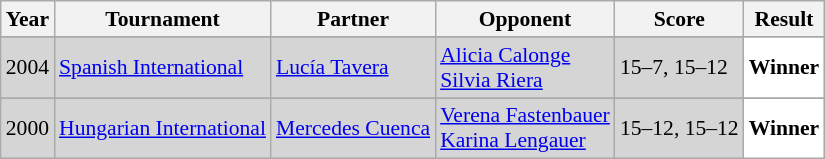<table class="sortable wikitable" style="font-size: 90%;">
<tr>
<th>Year</th>
<th>Tournament</th>
<th>Partner</th>
<th>Opponent</th>
<th>Score</th>
<th>Result</th>
</tr>
<tr>
</tr>
<tr style="background:#D5D5D5">
<td align="center">2004</td>
<td align="left"><a href='#'>Spanish International</a></td>
<td align="left"> <a href='#'>Lucía Tavera</a></td>
<td align="left"> <a href='#'>Alicia Calonge</a><br> <a href='#'>Silvia Riera</a></td>
<td align="left">15–7, 15–12</td>
<td style="text-align:left; background:white"> <strong>Winner</strong></td>
</tr>
<tr>
</tr>
<tr style="background:#D5D5D5">
<td align="center">2000</td>
<td align="left"><a href='#'>Hungarian International</a></td>
<td align="left"> <a href='#'>Mercedes Cuenca</a></td>
<td align="left"> <a href='#'>Verena Fastenbauer</a><br> <a href='#'>Karina Lengauer</a></td>
<td align="left">15–12, 15–12</td>
<td style="text-align:left; background:white"> <strong>Winner</strong></td>
</tr>
</table>
